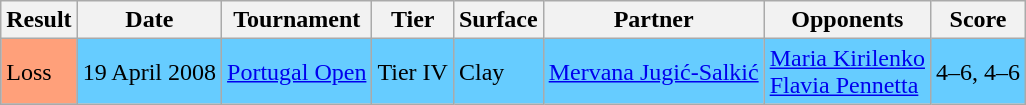<table class="sortable wikitable">
<tr>
<th>Result</th>
<th>Date</th>
<th>Tournament</th>
<th>Tier</th>
<th>Surface</th>
<th>Partner</th>
<th>Opponents</th>
<th class="unsortable">Score</th>
</tr>
<tr bgcolor="#66CCFF">
<td bgcolor="FFA07A">Loss</td>
<td>19 April 2008</td>
<td><a href='#'>Portugal Open</a></td>
<td>Tier IV</td>
<td>Clay</td>
<td> <a href='#'>Mervana Jugić-Salkić</a></td>
<td> <a href='#'>Maria Kirilenko</a> <br>  <a href='#'>Flavia Pennetta</a></td>
<td>4–6, 4–6</td>
</tr>
</table>
